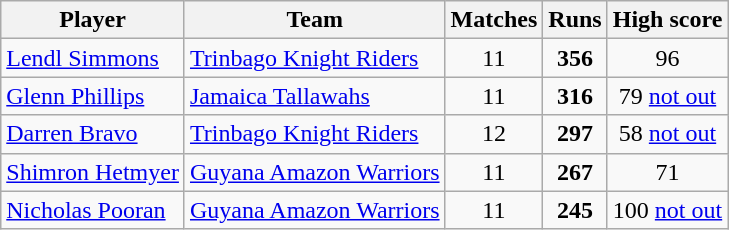<table class="wikitable" style="text-align: center;">
<tr>
<th>Player</th>
<th>Team</th>
<th>Matches</th>
<th>Runs</th>
<th>High score</th>
</tr>
<tr>
<td style="text-align:left"><a href='#'>Lendl Simmons</a></td>
<td style="text-align:left"><a href='#'>Trinbago Knight Riders</a></td>
<td>11</td>
<td><strong>356</strong></td>
<td>96</td>
</tr>
<tr>
<td style="text-align:left"><a href='#'>Glenn Phillips</a></td>
<td style="text-align:left"><a href='#'>Jamaica Tallawahs</a></td>
<td>11</td>
<td><strong>316</strong></td>
<td>79 <a href='#'>not out</a></td>
</tr>
<tr>
<td style="text-align:left"><a href='#'>Darren Bravo</a></td>
<td style="text-align:left"><a href='#'>Trinbago Knight Riders</a></td>
<td>12</td>
<td><strong>297</strong></td>
<td>58 <a href='#'>not out</a></td>
</tr>
<tr>
<td style="text-align:left"><a href='#'>Shimron Hetmyer</a></td>
<td style="text-align:left"><a href='#'>Guyana Amazon Warriors</a></td>
<td>11</td>
<td><strong>267</strong></td>
<td>71</td>
</tr>
<tr>
<td style="text-align:left"><a href='#'>Nicholas Pooran</a></td>
<td style="text-align:left"><a href='#'>Guyana Amazon Warriors</a></td>
<td>11</td>
<td><strong>245</strong></td>
<td>100 <a href='#'>not out</a></td>
</tr>
</table>
